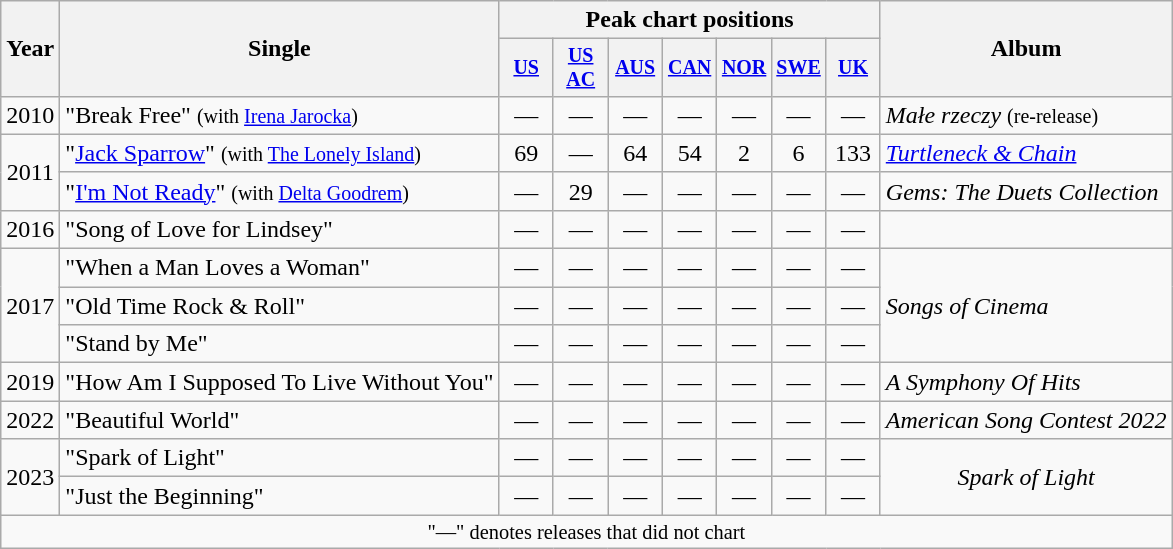<table class="wikitable" style="text-align:center;">
<tr>
<th rowspan="2">Year</th>
<th rowspan="2">Single</th>
<th colspan="7">Peak chart positions</th>
<th rowspan="2">Album</th>
</tr>
<tr style="font-size:smaller;">
<th width="30"><a href='#'>US</a><br></th>
<th width="30"><a href='#'>US AC</a><br></th>
<th width="30"><a href='#'>AUS</a><br></th>
<th width="30"><a href='#'>CAN</a><br></th>
<th width="30"><a href='#'>NOR</a><br></th>
<th width="30"><a href='#'>SWE</a><br></th>
<th width="30"><a href='#'>UK</a><br></th>
</tr>
<tr>
<td>2010</td>
<td align="left">"Break Free" <small>(with <a href='#'>Irena Jarocka</a>)</small></td>
<td>—</td>
<td>—</td>
<td>—</td>
<td>—</td>
<td>—</td>
<td>—</td>
<td>—</td>
<td align="left"><em>Małe rzeczy</em> <small>(re-release)</small></td>
</tr>
<tr>
<td rowspan="2">2011</td>
<td align="left">"<a href='#'>Jack Sparrow</a>" <small>(with <a href='#'>The Lonely Island</a>)</small></td>
<td>69</td>
<td>—</td>
<td>64</td>
<td>54</td>
<td>2</td>
<td>6</td>
<td>133</td>
<td align="left"><em><a href='#'>Turtleneck & Chain</a></em></td>
</tr>
<tr>
<td align="left">"<a href='#'>I'm Not Ready</a>" <small>(with <a href='#'>Delta Goodrem</a>)</small></td>
<td>—</td>
<td>29</td>
<td>—</td>
<td>—</td>
<td>—</td>
<td>—</td>
<td>—</td>
<td align="left"><em>Gems: The Duets Collection</em></td>
</tr>
<tr>
<td>2016</td>
<td align="left">"Song of Love for Lindsey"</td>
<td>—</td>
<td>—</td>
<td>—</td>
<td>—</td>
<td>—</td>
<td>—</td>
<td>—</td>
<td></td>
</tr>
<tr>
<td rowspan="3">2017</td>
<td align="left">"When a Man Loves a Woman"</td>
<td>—</td>
<td>—</td>
<td>—</td>
<td>—</td>
<td>—</td>
<td>—</td>
<td>—</td>
<td rowspan="3" align="left"><em>Songs of Cinema</em></td>
</tr>
<tr>
<td align="left">"Old Time Rock & Roll"</td>
<td>—</td>
<td>—</td>
<td>—</td>
<td>—</td>
<td>—</td>
<td>—</td>
<td>—</td>
</tr>
<tr>
<td align="left">"Stand by Me"</td>
<td>—</td>
<td>—</td>
<td>—</td>
<td>—</td>
<td>—</td>
<td>—</td>
<td>—</td>
</tr>
<tr>
<td>2019</td>
<td align="left">"How Am I Supposed To Live Without You"</td>
<td>—</td>
<td>—</td>
<td>—</td>
<td>—</td>
<td>—</td>
<td>—</td>
<td>—</td>
<td align="left"><em>A Symphony Of Hits</em></td>
</tr>
<tr>
<td>2022</td>
<td align="left">"Beautiful World"</td>
<td>—</td>
<td>—</td>
<td>—</td>
<td>—</td>
<td>—</td>
<td>—</td>
<td>—</td>
<td align="left"><em>American Song Contest 2022</em></td>
</tr>
<tr>
<td rowspan="2">2023</td>
<td align="left">"Spark of Light"</td>
<td>—</td>
<td>—</td>
<td>—</td>
<td>—</td>
<td>—</td>
<td>—</td>
<td>—</td>
<td rowspan="2"><em>Spark of Light</em></td>
</tr>
<tr>
<td align="left">"Just the Beginning"</td>
<td>—</td>
<td>—</td>
<td>—</td>
<td>—</td>
<td>—</td>
<td>—</td>
<td>—</td>
</tr>
<tr>
<td colspan="20" style="font-size:85%">"—" denotes releases that did not chart</td>
</tr>
</table>
